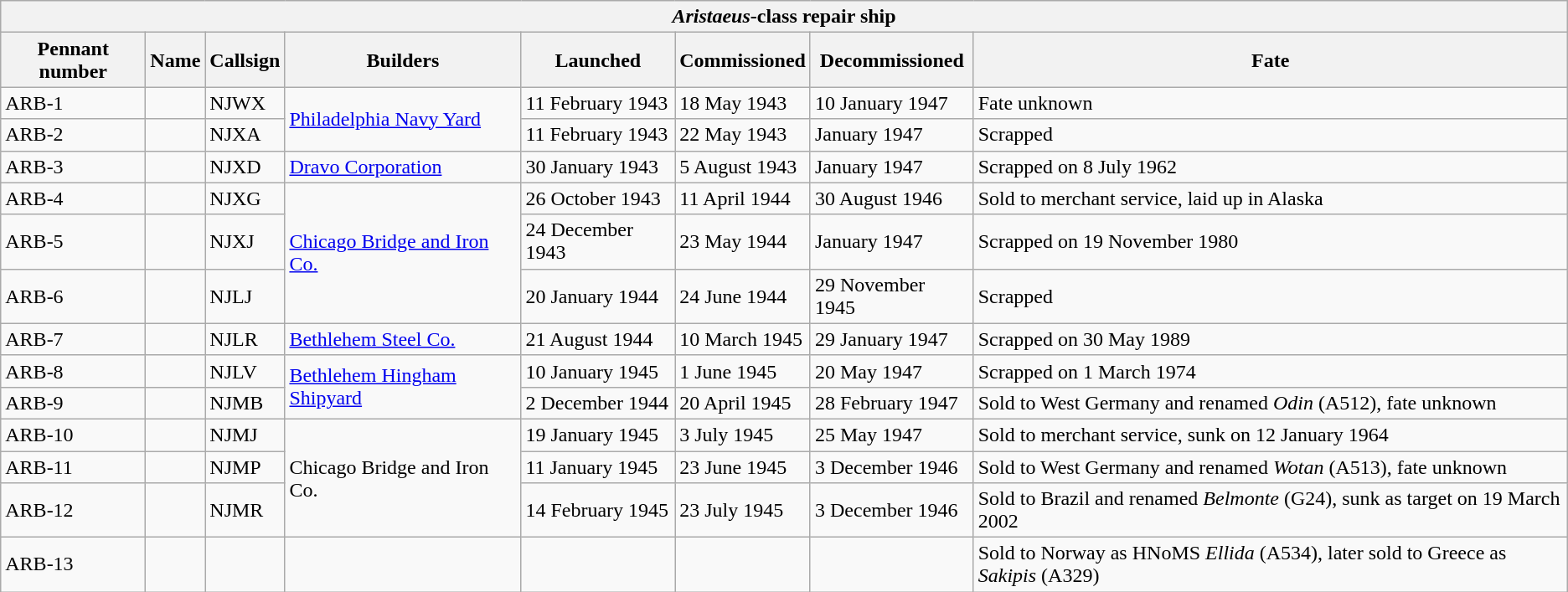<table class="wikitable">
<tr>
<th colspan="8"><em>Aristaeus</em>-class repair ship</th>
</tr>
<tr>
<th>Pennant number</th>
<th>Name</th>
<th>Callsign</th>
<th>Builders</th>
<th>Launched</th>
<th>Commissioned</th>
<th>Decommissioned</th>
<th>Fate</th>
</tr>
<tr>
<td>ARB-1</td>
<td></td>
<td>NJWX</td>
<td rowspan="2"><a href='#'>Philadelphia Navy Yard</a></td>
<td>11 February 1943</td>
<td>18 May 1943</td>
<td>10 January 1947</td>
<td>Fate unknown</td>
</tr>
<tr>
<td>ARB-2</td>
<td></td>
<td>NJXA</td>
<td>11 February 1943</td>
<td>22 May 1943</td>
<td>January 1947</td>
<td>Scrapped</td>
</tr>
<tr>
<td>ARB-3</td>
<td></td>
<td>NJXD</td>
<td><a href='#'>Dravo Corporation</a></td>
<td>30 January 1943</td>
<td>5 August 1943</td>
<td>January 1947</td>
<td>Scrapped on 8 July 1962</td>
</tr>
<tr>
<td>ARB-4</td>
<td></td>
<td>NJXG</td>
<td rowspan="3"><a href='#'>Chicago Bridge and Iron Co.</a></td>
<td>26 October 1943</td>
<td>11 April 1944</td>
<td>30 August 1946</td>
<td>Sold to merchant service, laid up in Alaska</td>
</tr>
<tr>
<td>ARB-5</td>
<td></td>
<td>NJXJ</td>
<td>24 December 1943</td>
<td>23 May 1944</td>
<td>January 1947</td>
<td>Scrapped on 19 November 1980</td>
</tr>
<tr>
<td>ARB-6</td>
<td></td>
<td>NJLJ</td>
<td>20 January 1944</td>
<td>24 June 1944</td>
<td>29 November 1945</td>
<td>Scrapped</td>
</tr>
<tr>
<td>ARB-7</td>
<td></td>
<td>NJLR</td>
<td><a href='#'>Bethlehem Steel Co.</a></td>
<td>21 August 1944</td>
<td>10 March 1945</td>
<td>29 January 1947</td>
<td>Scrapped on 30 May 1989</td>
</tr>
<tr>
<td>ARB-8</td>
<td></td>
<td>NJLV</td>
<td rowspan="2"><a href='#'>Bethlehem Hingham Shipyard</a></td>
<td>10 January 1945</td>
<td>1 June 1945</td>
<td>20 May 1947</td>
<td>Scrapped on 1 March 1974</td>
</tr>
<tr>
<td>ARB-9</td>
<td></td>
<td>NJMB</td>
<td>2 December 1944</td>
<td>20 April 1945</td>
<td>28 February 1947</td>
<td>Sold to West Germany and renamed <em>Odin</em> (A512), fate unknown</td>
</tr>
<tr>
<td>ARB-10</td>
<td></td>
<td>NJMJ</td>
<td rowspan="3">Chicago Bridge and Iron Co.</td>
<td>19 January 1945</td>
<td>3 July 1945</td>
<td>25 May 1947</td>
<td>Sold to merchant service, sunk on 12 January 1964</td>
</tr>
<tr>
<td>ARB-11</td>
<td></td>
<td>NJMP</td>
<td>11 January 1945</td>
<td>23 June 1945</td>
<td>3 December 1946</td>
<td>Sold to West Germany and renamed <em>Wotan</em> (A513), fate unknown</td>
</tr>
<tr>
<td>ARB-12</td>
<td></td>
<td>NJMR</td>
<td>14 February 1945</td>
<td>23 July 1945</td>
<td>3 December 1946</td>
<td>Sold to Brazil and renamed <em>Belmonte</em> (G24), sunk as target on 19 March 2002</td>
</tr>
<tr>
<td>ARB-13</td>
<td></td>
<td></td>
<td></td>
<td></td>
<td></td>
<td></td>
<td>Sold to Norway as HNoMS <em>Ellida</em> (A534), later sold to Greece as <em>Sakipis</em> (A329)</td>
</tr>
</table>
